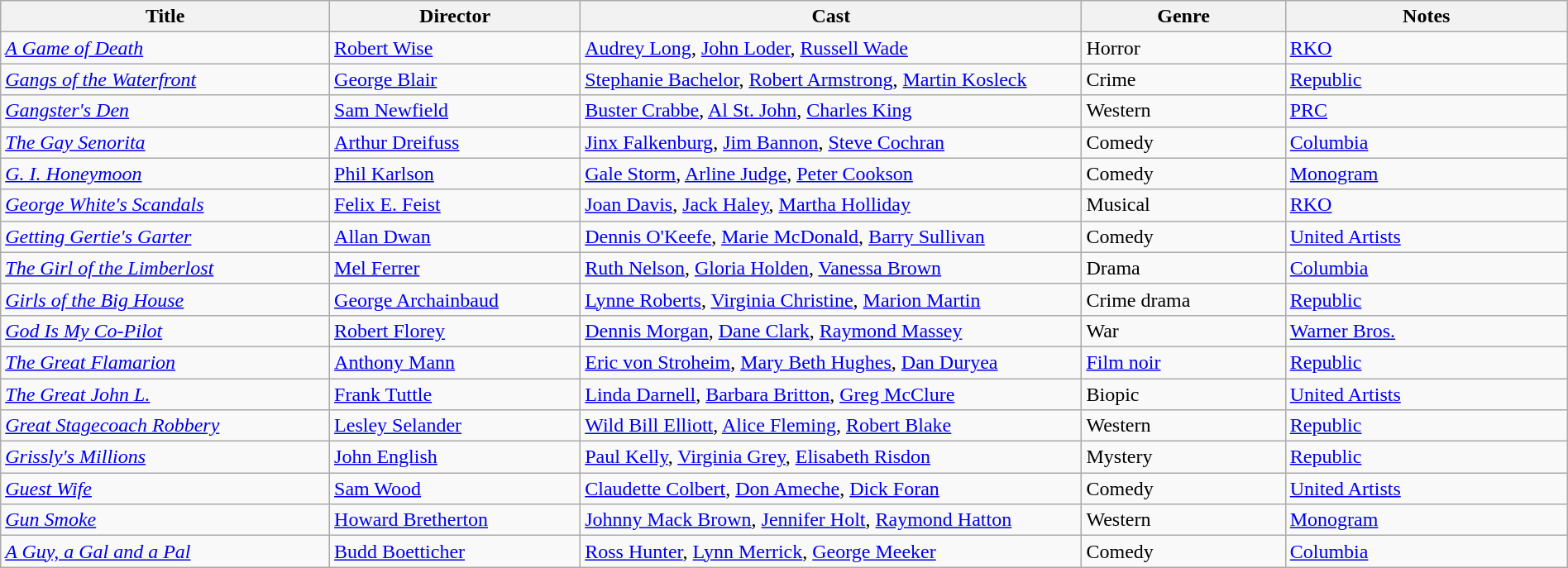<table class="wikitable" style="width:100%;">
<tr>
<th style="width:21%;">Title</th>
<th style="width:16%;">Director</th>
<th style="width:32%;">Cast</th>
<th style="width:13%;">Genre</th>
<th style="width:18%;">Notes</th>
</tr>
<tr>
<td><em><a href='#'>A Game of Death</a></em></td>
<td><a href='#'>Robert Wise</a></td>
<td><a href='#'>Audrey Long</a>, <a href='#'>John Loder</a>, <a href='#'>Russell Wade</a></td>
<td>Horror</td>
<td><a href='#'>RKO</a></td>
</tr>
<tr>
<td><em><a href='#'>Gangs of the Waterfront</a></em></td>
<td><a href='#'>George Blair</a></td>
<td><a href='#'>Stephanie Bachelor</a>, <a href='#'>Robert Armstrong</a>, <a href='#'>Martin Kosleck</a></td>
<td>Crime</td>
<td><a href='#'>Republic</a></td>
</tr>
<tr>
<td><em><a href='#'>Gangster's Den</a></em></td>
<td><a href='#'>Sam Newfield</a></td>
<td><a href='#'>Buster Crabbe</a>, <a href='#'>Al St. John</a>, <a href='#'>Charles King</a></td>
<td>Western</td>
<td><a href='#'>PRC</a></td>
</tr>
<tr>
<td><em><a href='#'>The Gay Senorita</a></em></td>
<td><a href='#'>Arthur Dreifuss</a></td>
<td><a href='#'>Jinx Falkenburg</a>, <a href='#'>Jim Bannon</a>, <a href='#'>Steve Cochran</a></td>
<td>Comedy</td>
<td><a href='#'>Columbia</a></td>
</tr>
<tr>
<td><em><a href='#'>G. I. Honeymoon</a></em></td>
<td><a href='#'>Phil Karlson</a></td>
<td><a href='#'>Gale Storm</a>, <a href='#'>Arline Judge</a>, <a href='#'>Peter Cookson</a></td>
<td>Comedy</td>
<td><a href='#'>Monogram</a></td>
</tr>
<tr>
<td><em><a href='#'>George White's Scandals</a></em></td>
<td><a href='#'>Felix E. Feist</a></td>
<td><a href='#'>Joan Davis</a>, <a href='#'>Jack Haley</a>, <a href='#'>Martha Holliday</a></td>
<td>Musical</td>
<td><a href='#'>RKO</a></td>
</tr>
<tr>
<td><em><a href='#'>Getting Gertie's Garter</a></em></td>
<td><a href='#'>Allan Dwan</a></td>
<td><a href='#'>Dennis O'Keefe</a>, <a href='#'>Marie McDonald</a>, <a href='#'>Barry Sullivan</a></td>
<td>Comedy</td>
<td><a href='#'>United Artists</a></td>
</tr>
<tr>
<td><em><a href='#'>The Girl of the Limberlost</a></em></td>
<td><a href='#'>Mel Ferrer</a></td>
<td><a href='#'>Ruth Nelson</a>, <a href='#'>Gloria Holden</a>, <a href='#'>Vanessa Brown</a></td>
<td>Drama</td>
<td><a href='#'>Columbia</a></td>
</tr>
<tr>
<td><em><a href='#'>Girls of the Big House</a></em></td>
<td><a href='#'>George Archainbaud</a></td>
<td><a href='#'>Lynne Roberts</a>, <a href='#'>Virginia Christine</a>, <a href='#'>Marion Martin</a></td>
<td>Crime drama</td>
<td><a href='#'>Republic</a></td>
</tr>
<tr>
<td><em><a href='#'>God Is My Co-Pilot</a></em></td>
<td><a href='#'>Robert Florey</a></td>
<td><a href='#'>Dennis Morgan</a>, <a href='#'>Dane Clark</a>, <a href='#'>Raymond Massey</a></td>
<td>War</td>
<td><a href='#'>Warner Bros.</a></td>
</tr>
<tr>
<td><em><a href='#'>The Great Flamarion</a></em></td>
<td><a href='#'>Anthony Mann</a></td>
<td><a href='#'>Eric von Stroheim</a>, <a href='#'>Mary Beth Hughes</a>, <a href='#'>Dan Duryea</a></td>
<td><a href='#'>Film noir</a></td>
<td><a href='#'>Republic</a></td>
</tr>
<tr>
<td><em><a href='#'>The Great John L.</a></em></td>
<td><a href='#'>Frank Tuttle</a></td>
<td><a href='#'>Linda Darnell</a>, <a href='#'>Barbara Britton</a>, <a href='#'>Greg McClure</a></td>
<td>Biopic</td>
<td><a href='#'>United Artists</a></td>
</tr>
<tr>
<td><em><a href='#'>Great Stagecoach Robbery</a></em></td>
<td><a href='#'>Lesley Selander</a></td>
<td><a href='#'>Wild Bill Elliott</a>, <a href='#'>Alice Fleming</a>, <a href='#'>Robert Blake</a></td>
<td>Western</td>
<td><a href='#'>Republic</a></td>
</tr>
<tr>
<td><em><a href='#'>Grissly's Millions</a></em></td>
<td><a href='#'>John English</a></td>
<td><a href='#'>Paul Kelly</a>, <a href='#'>Virginia Grey</a>, <a href='#'>Elisabeth Risdon</a></td>
<td>Mystery</td>
<td><a href='#'>Republic</a></td>
</tr>
<tr>
<td><em><a href='#'>Guest Wife</a></em></td>
<td><a href='#'>Sam Wood</a></td>
<td><a href='#'>Claudette Colbert</a>, <a href='#'>Don Ameche</a>, <a href='#'>Dick Foran</a></td>
<td>Comedy</td>
<td><a href='#'>United Artists</a></td>
</tr>
<tr>
<td><em><a href='#'>Gun Smoke</a></em></td>
<td><a href='#'>Howard Bretherton</a></td>
<td><a href='#'>Johnny Mack Brown</a>, <a href='#'>Jennifer Holt</a>, <a href='#'>Raymond Hatton</a></td>
<td>Western</td>
<td><a href='#'>Monogram</a></td>
</tr>
<tr>
<td><em><a href='#'>A Guy, a Gal and a Pal</a></em></td>
<td><a href='#'>Budd Boetticher</a></td>
<td><a href='#'>Ross Hunter</a>, <a href='#'>Lynn Merrick</a>, <a href='#'>George Meeker</a></td>
<td>Comedy</td>
<td><a href='#'>Columbia</a></td>
</tr>
</table>
